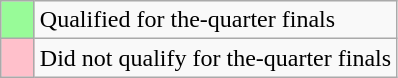<table class="wikitable">
<tr>
<td width=15px bgcolor="#98fb98"></td>
<td>Qualified for the-quarter finals</td>
</tr>
<tr>
<td width=15px bgcolor=pink></td>
<td>Did not qualify for the-quarter finals</td>
</tr>
</table>
